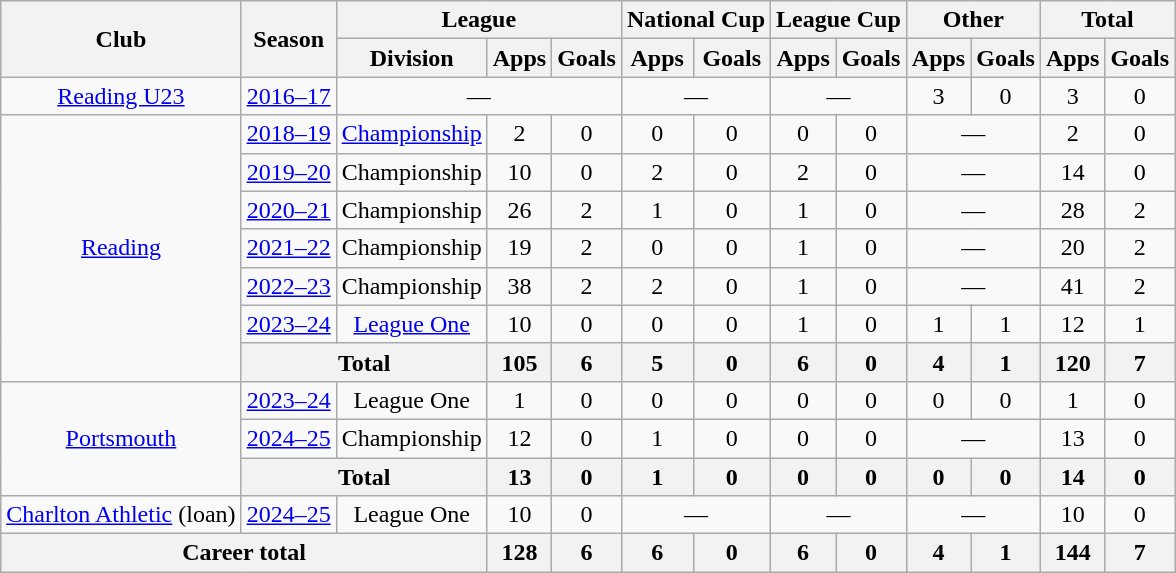<table class="wikitable" style="text-align: center;">
<tr>
<th rowspan="2">Club</th>
<th rowspan="2">Season</th>
<th colspan="3">League</th>
<th colspan="2">National Cup</th>
<th colspan="2">League Cup</th>
<th colspan="2">Other</th>
<th colspan="2">Total</th>
</tr>
<tr>
<th>Division</th>
<th>Apps</th>
<th>Goals</th>
<th>Apps</th>
<th>Goals</th>
<th>Apps</th>
<th>Goals</th>
<th>Apps</th>
<th>Goals</th>
<th>Apps</th>
<th>Goals</th>
</tr>
<tr>
<td><a href='#'>Reading U23</a></td>
<td><a href='#'>2016–17</a></td>
<td colspan="3">—</td>
<td colspan="2">—</td>
<td colspan="2">—</td>
<td>3</td>
<td>0</td>
<td>3</td>
<td>0</td>
</tr>
<tr>
<td rowspan="7" valign="center"><a href='#'>Reading</a></td>
<td><a href='#'>2018–19</a></td>
<td><a href='#'>Championship</a></td>
<td>2</td>
<td>0</td>
<td>0</td>
<td>0</td>
<td>0</td>
<td>0</td>
<td colspan=2>—</td>
<td>2</td>
<td>0</td>
</tr>
<tr>
<td><a href='#'>2019–20</a></td>
<td>Championship</td>
<td>10</td>
<td>0</td>
<td>2</td>
<td>0</td>
<td>2</td>
<td>0</td>
<td colspan=2>—</td>
<td>14</td>
<td>0</td>
</tr>
<tr>
<td><a href='#'>2020–21</a></td>
<td>Championship</td>
<td>26</td>
<td>2</td>
<td>1</td>
<td>0</td>
<td>1</td>
<td>0</td>
<td colspan=2>—</td>
<td>28</td>
<td>2</td>
</tr>
<tr>
<td><a href='#'>2021–22</a></td>
<td>Championship</td>
<td>19</td>
<td>2</td>
<td>0</td>
<td>0</td>
<td>1</td>
<td>0</td>
<td colspan=2>—</td>
<td>20</td>
<td>2</td>
</tr>
<tr>
<td><a href='#'>2022–23</a></td>
<td>Championship</td>
<td>38</td>
<td>2</td>
<td>2</td>
<td>0</td>
<td>1</td>
<td>0</td>
<td colspan=2>—</td>
<td>41</td>
<td>2</td>
</tr>
<tr>
<td><a href='#'>2023–24</a></td>
<td><a href='#'>League One</a></td>
<td>10</td>
<td>0</td>
<td>0</td>
<td>0</td>
<td>1</td>
<td>0</td>
<td>1</td>
<td>1</td>
<td>12</td>
<td>1</td>
</tr>
<tr>
<th colspan="2">Total</th>
<th>105</th>
<th>6</th>
<th>5</th>
<th>0</th>
<th>6</th>
<th>0</th>
<th>4</th>
<th>1</th>
<th>120</th>
<th>7</th>
</tr>
<tr>
<td rowspan="3" valign="center"><a href='#'>Portsmouth</a></td>
<td><a href='#'>2023–24</a></td>
<td>League One</td>
<td>1</td>
<td>0</td>
<td>0</td>
<td>0</td>
<td>0</td>
<td>0</td>
<td>0</td>
<td>0</td>
<td>1</td>
<td>0</td>
</tr>
<tr>
<td><a href='#'>2024–25</a></td>
<td>Championship</td>
<td>12</td>
<td>0</td>
<td>1</td>
<td>0</td>
<td>0</td>
<td>0</td>
<td colspan=2>—</td>
<td>13</td>
<td>0</td>
</tr>
<tr>
<th colspan="2">Total</th>
<th>13</th>
<th>0</th>
<th>1</th>
<th>0</th>
<th>0</th>
<th>0</th>
<th>0</th>
<th>0</th>
<th>14</th>
<th>0</th>
</tr>
<tr>
<td><a href='#'>Charlton Athletic</a> (loan)</td>
<td><a href='#'>2024–25</a></td>
<td>League One</td>
<td>10</td>
<td>0</td>
<td colspan=2>—</td>
<td colspan=2>—</td>
<td colspan=2>—</td>
<td>10</td>
<td>0</td>
</tr>
<tr>
<th colspan="3">Career total</th>
<th>128</th>
<th>6</th>
<th>6</th>
<th>0</th>
<th>6</th>
<th>0</th>
<th>4</th>
<th>1</th>
<th>144</th>
<th>7</th>
</tr>
</table>
